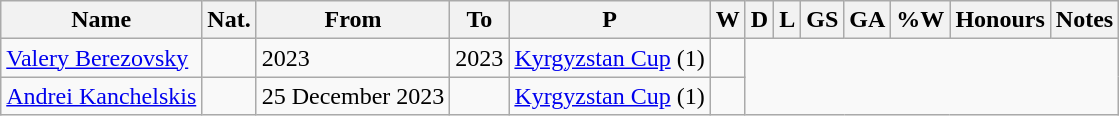<table class="wikitable sortable" style="text-align: center">
<tr>
<th>Name</th>
<th>Nat.</th>
<th class="unsortable">From</th>
<th class="unsortable">To</th>
<th abbr="TOTAL OF MATCHES PLAYED">P</th>
<th abbr="MATCHES WON">W</th>
<th abbr="MATCHES DRAWN">D</th>
<th abbr="MATCHES LOST">L</th>
<th abbr="GOALS SCORED">GS</th>
<th abbr="GOAL AGAINST">GA</th>
<th abbr="PERCENTAGE OF MATCHES WON">%W</th>
<th abbr="HONOURS">Honours</th>
<th abbr="NOTES">Notes</th>
</tr>
<tr>
<td align=left><a href='#'>Valery Berezovsky</a></td>
<td align=left></td>
<td align=left>2023</td>
<td align=left>2023<br></td>
<td><a href='#'>Kyrgyzstan Cup</a> (1)</td>
<td></td>
</tr>
<tr>
<td align=left><a href='#'>Andrei Kanchelskis</a></td>
<td align=left></td>
<td align=left>25 December 2023</td>
<td align=left><br></td>
<td><a href='#'>Kyrgyzstan Cup</a> (1)</td>
<td></td>
</tr>
</table>
